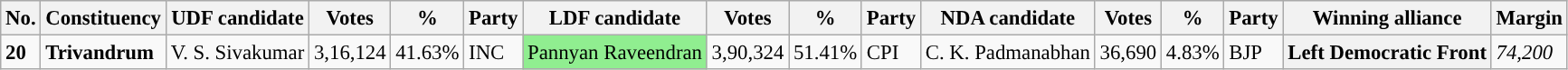<table class="wikitable sortable" style="font-size:95%;">
<tr>
<th>No.</th>
<th>Constituency</th>
<th>UDF candidate</th>
<th>Votes</th>
<th>%</th>
<th>Party</th>
<th>LDF candidate</th>
<th>Votes</th>
<th>%</th>
<th>Party</th>
<th>NDA candidate</th>
<th>Votes</th>
<th>%</th>
<th>Party</th>
<th>Winning alliance</th>
<th>Margin</th>
</tr>
<tr>
<td><strong>20</strong></td>
<td><strong>Trivandrum</strong></td>
<td>V. S. Sivakumar</td>
<td>3,16,124</td>
<td>41.63%</td>
<td>INC</td>
<td style="background:lightgreen;">Pannyan Raveendran</td>
<td>3,90,324</td>
<td>51.41%</td>
<td>CPI</td>
<td>C. K. Padmanabhan</td>
<td>36,690</td>
<td>4.83%</td>
<td>BJP</td>
<th style="background:">Left Democratic Front</th>
<td><em>74,200</em></td>
</tr>
</table>
